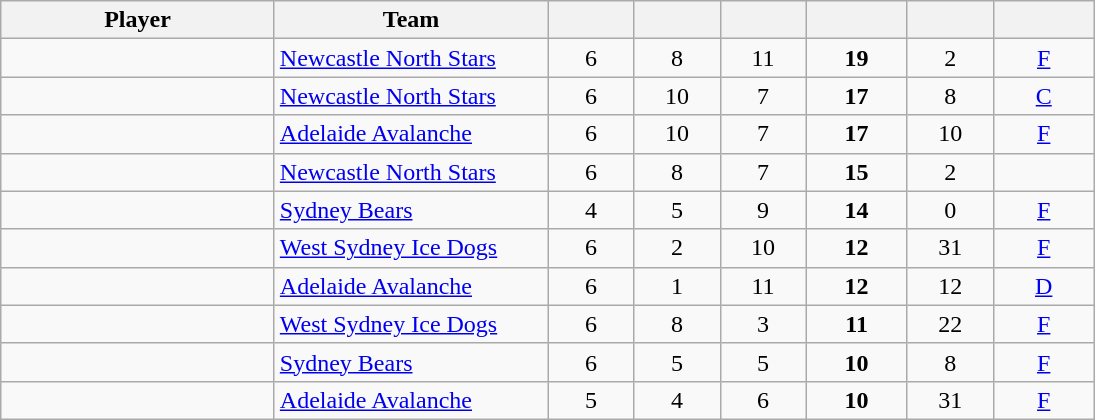<table class="wikitable sortable" style="text-align:center;">
<tr>
<th width="175px">Player</th>
<th width="175px">Team</th>
<th width="50px"></th>
<th width="50px"></th>
<th width="50px"></th>
<th width="60px"></th>
<th width="50px"></th>
<th width="60px"></th>
</tr>
<tr>
<td align="left"></td>
<td align="left"><a href='#'>Newcastle North Stars</a></td>
<td>6</td>
<td>8</td>
<td>11</td>
<td><strong>19</strong></td>
<td>2</td>
<td><a href='#'>F</a></td>
</tr>
<tr>
<td align="left"></td>
<td align="left"><a href='#'>Newcastle North Stars</a></td>
<td>6</td>
<td>10</td>
<td>7</td>
<td><strong>17</strong></td>
<td>8</td>
<td><a href='#'>C</a></td>
</tr>
<tr>
<td align="left"></td>
<td align="left"><a href='#'>Adelaide Avalanche</a></td>
<td>6</td>
<td>10</td>
<td>7</td>
<td><strong>17</strong></td>
<td>10</td>
<td><a href='#'>F</a></td>
</tr>
<tr>
<td align="left"></td>
<td align="left"><a href='#'>Newcastle North Stars</a></td>
<td>6</td>
<td>8</td>
<td>7</td>
<td><strong>15</strong></td>
<td>2</td>
<td></td>
</tr>
<tr>
<td align="left"></td>
<td align="left"><a href='#'>Sydney Bears</a></td>
<td>4</td>
<td>5</td>
<td>9</td>
<td><strong>14</strong></td>
<td>0</td>
<td><a href='#'>F</a></td>
</tr>
<tr>
<td align="left"></td>
<td align="left"><a href='#'>West Sydney Ice Dogs</a></td>
<td>6</td>
<td>2</td>
<td>10</td>
<td><strong>12</strong></td>
<td>31</td>
<td><a href='#'>F</a></td>
</tr>
<tr>
<td align="left"></td>
<td align="left"><a href='#'>Adelaide Avalanche</a></td>
<td>6</td>
<td>1</td>
<td>11</td>
<td><strong>12</strong></td>
<td>12</td>
<td><a href='#'>D</a></td>
</tr>
<tr>
<td align="left"></td>
<td align="left"><a href='#'>West Sydney Ice Dogs</a></td>
<td>6</td>
<td>8</td>
<td>3</td>
<td><strong>11</strong></td>
<td>22</td>
<td><a href='#'>F</a></td>
</tr>
<tr>
<td align="left"></td>
<td align="left"><a href='#'>Sydney Bears</a></td>
<td>6</td>
<td>5</td>
<td>5</td>
<td><strong>10</strong></td>
<td>8</td>
<td><a href='#'>F</a></td>
</tr>
<tr>
<td align="left"></td>
<td align="left"><a href='#'>Adelaide Avalanche</a></td>
<td>5</td>
<td>4</td>
<td>6</td>
<td><strong>10</strong></td>
<td>31</td>
<td><a href='#'>F</a></td>
</tr>
</table>
